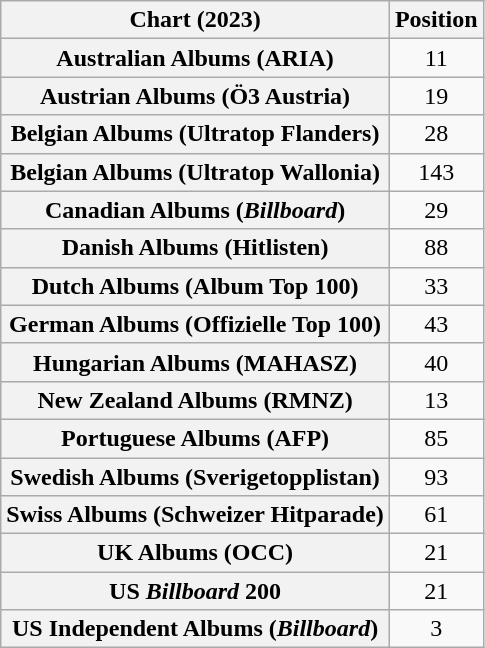<table class="wikitable sortable plainrowheaders" style="text-align:center">
<tr>
<th scope="col">Chart (2023)</th>
<th scope="col">Position</th>
</tr>
<tr>
<th scope="row">Australian Albums (ARIA)</th>
<td>11</td>
</tr>
<tr>
<th scope="row">Austrian Albums (Ö3 Austria)</th>
<td>19</td>
</tr>
<tr>
<th scope="row">Belgian Albums (Ultratop Flanders)</th>
<td>28</td>
</tr>
<tr>
<th scope="row">Belgian Albums (Ultratop Wallonia)</th>
<td>143</td>
</tr>
<tr>
<th scope="row">Canadian Albums (<em>Billboard</em>)</th>
<td>29</td>
</tr>
<tr>
<th scope="row">Danish Albums (Hitlisten)</th>
<td>88</td>
</tr>
<tr>
<th scope="row">Dutch Albums (Album Top 100)</th>
<td>33</td>
</tr>
<tr>
<th scope="row">German Albums (Offizielle Top 100)</th>
<td>43</td>
</tr>
<tr>
<th scope="row">Hungarian Albums (MAHASZ)</th>
<td>40</td>
</tr>
<tr>
<th scope="row">New Zealand Albums (RMNZ)</th>
<td>13</td>
</tr>
<tr>
<th scope="row">Portuguese Albums (AFP)</th>
<td>85</td>
</tr>
<tr>
<th scope="row">Swedish Albums (Sverigetopplistan)</th>
<td>93</td>
</tr>
<tr>
<th scope="row">Swiss Albums (Schweizer Hitparade)</th>
<td>61</td>
</tr>
<tr>
<th scope="row">UK Albums (OCC)</th>
<td>21</td>
</tr>
<tr>
<th scope="row">US <em>Billboard</em> 200</th>
<td>21</td>
</tr>
<tr>
<th scope="row">US Independent Albums (<em>Billboard</em>)</th>
<td>3</td>
</tr>
</table>
